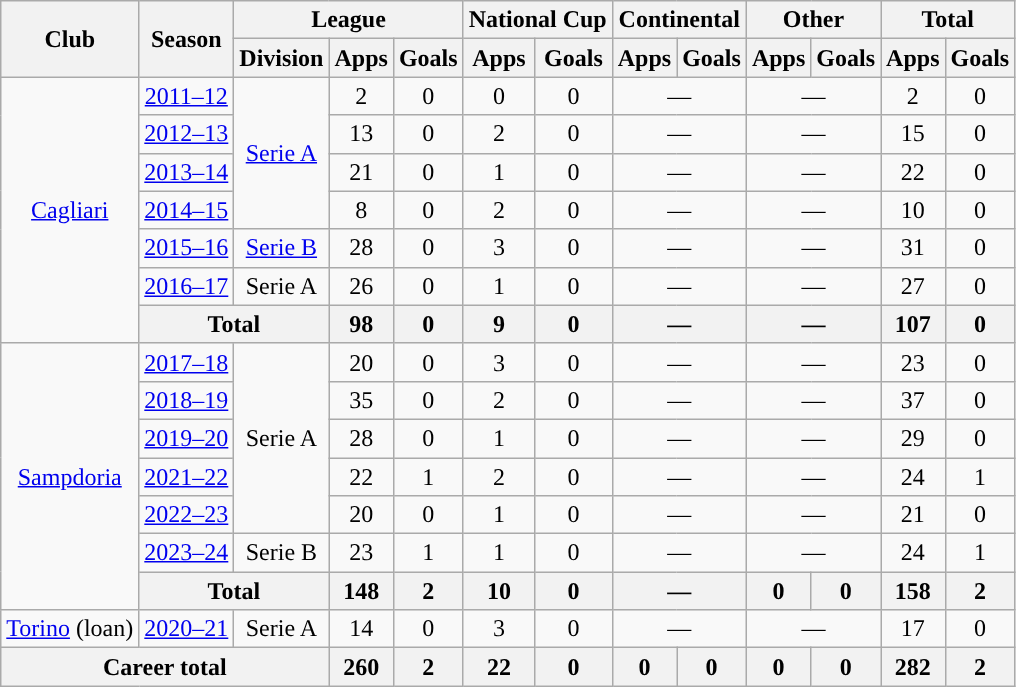<table class="wikitable" style="text-align:center">
<tr>
<th rowspan="2">Club</th>
<th rowspan="2">Season</th>
<th colspan="3">League</th>
<th colspan="2">National Cup</th>
<th colspan="2">Continental</th>
<th colspan="2">Other</th>
<th colspan="2">Total</th>
</tr>
<tr>
<th>Division</th>
<th>Apps</th>
<th>Goals</th>
<th>Apps</th>
<th>Goals</th>
<th>Apps</th>
<th>Goals</th>
<th>Apps</th>
<th>Goals</th>
<th>Apps</th>
<th>Goals</th>
</tr>
<tr>
<td rowspan="7"><a href='#'>Cagliari</a></td>
<td><a href='#'>2011–12</a></td>
<td rowspan="4"><a href='#'>Serie A</a></td>
<td>2</td>
<td>0</td>
<td>0</td>
<td>0</td>
<td colspan="2“">—</td>
<td colspan="2“">—</td>
<td>2</td>
<td>0</td>
</tr>
<tr>
<td><a href='#'>2012–13</a></td>
<td>13</td>
<td>0</td>
<td>2</td>
<td>0</td>
<td colspan="2“">—</td>
<td colspan="2“">—</td>
<td>15</td>
<td>0</td>
</tr>
<tr>
<td><a href='#'>2013–14</a></td>
<td>21</td>
<td>0</td>
<td>1</td>
<td>0</td>
<td colspan="2“">—</td>
<td colspan="2“">—</td>
<td>22</td>
<td>0</td>
</tr>
<tr>
<td><a href='#'>2014–15</a></td>
<td>8</td>
<td>0</td>
<td>2</td>
<td>0</td>
<td colspan="2“">—</td>
<td colspan="2“">—</td>
<td>10</td>
<td>0</td>
</tr>
<tr>
<td><a href='#'>2015–16</a></td>
<td><a href='#'>Serie B</a></td>
<td>28</td>
<td>0</td>
<td>3</td>
<td>0</td>
<td colspan="2“">—</td>
<td colspan="2“">—</td>
<td>31</td>
<td>0</td>
</tr>
<tr>
<td><a href='#'>2016–17</a></td>
<td>Serie A</td>
<td>26</td>
<td>0</td>
<td>1</td>
<td>0</td>
<td colspan="2“">—</td>
<td colspan="2“">—</td>
<td>27</td>
<td>0</td>
</tr>
<tr>
<th colspan="2">Total</th>
<th>98</th>
<th>0</th>
<th>9</th>
<th>0</th>
<th colspan="2“">—</th>
<th colspan="2“">—</th>
<th>107</th>
<th>0</th>
</tr>
<tr>
<td rowspan="7"><a href='#'>Sampdoria</a></td>
<td><a href='#'>2017–18</a></td>
<td rowspan="5">Serie A</td>
<td>20</td>
<td>0</td>
<td>3</td>
<td>0</td>
<td colspan="2“">—</td>
<td colspan="2“">—</td>
<td>23</td>
<td>0</td>
</tr>
<tr>
<td><a href='#'>2018–19</a></td>
<td>35</td>
<td>0</td>
<td>2</td>
<td>0</td>
<td colspan="2“">—</td>
<td colspan="2“">—</td>
<td>37</td>
<td>0</td>
</tr>
<tr>
<td><a href='#'>2019–20</a></td>
<td>28</td>
<td>0</td>
<td>1</td>
<td>0</td>
<td colspan="2“">—</td>
<td colspan="2“">—</td>
<td>29</td>
<td>0</td>
</tr>
<tr>
<td><a href='#'>2021–22</a></td>
<td>22</td>
<td>1</td>
<td>2</td>
<td>0</td>
<td colspan="2“">—</td>
<td colspan="2“">—</td>
<td>24</td>
<td>1</td>
</tr>
<tr>
<td><a href='#'>2022–23</a></td>
<td>20</td>
<td>0</td>
<td>1</td>
<td>0</td>
<td colspan="2“">—</td>
<td colspan="2“">—</td>
<td>21</td>
<td>0</td>
</tr>
<tr>
<td><a href='#'>2023–24</a></td>
<td>Serie B</td>
<td>23</td>
<td>1</td>
<td>1</td>
<td>0</td>
<td colspan="2“">—</td>
<td colspan="2“">—</td>
<td>24</td>
<td>1</td>
</tr>
<tr>
<th colspan="2">Total</th>
<th>148</th>
<th>2</th>
<th>10</th>
<th>0</th>
<th colspan="2“">—</th>
<th>0</th>
<th>0</th>
<th>158</th>
<th>2</th>
</tr>
<tr>
<td><a href='#'>Torino</a> (loan)</td>
<td><a href='#'>2020–21</a></td>
<td>Serie A</td>
<td>14</td>
<td>0</td>
<td>3</td>
<td>0</td>
<td colspan="2“">—</td>
<td colspan="2“">—</td>
<td>17</td>
<td>0</td>
</tr>
<tr>
<th colspan="3">Career total</th>
<th>260</th>
<th>2</th>
<th>22</th>
<th>0</th>
<th>0</th>
<th>0</th>
<th>0</th>
<th>0</th>
<th>282</th>
<th>2</th>
</tr>
</table>
